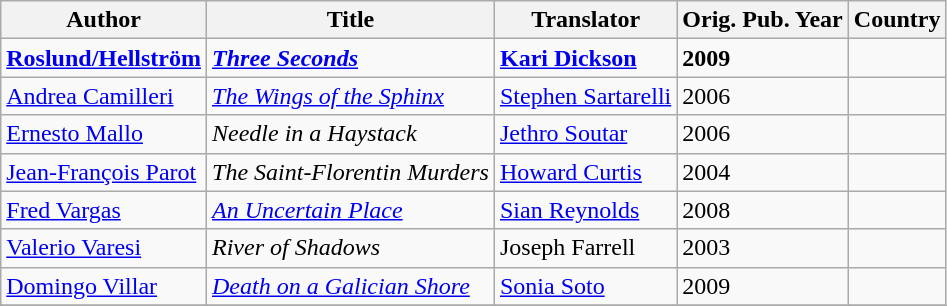<table class="wikitable">
<tr>
<th>Author</th>
<th>Title</th>
<th>Translator</th>
<th>Orig. Pub. Year</th>
<th>Country</th>
</tr>
<tr>
<td><strong><a href='#'>Roslund/Hellström</a></strong></td>
<td><strong><em><a href='#'>Three Seconds</a></em></strong></td>
<td><strong><a href='#'>Kari Dickson</a></strong></td>
<td><strong>2009</strong></td>
<td></td>
</tr>
<tr>
<td><a href='#'>Andrea Camilleri</a></td>
<td><em><a href='#'>The Wings of the Sphinx</a></em></td>
<td><a href='#'>Stephen Sartarelli</a></td>
<td>2006</td>
<td></td>
</tr>
<tr>
<td><a href='#'>Ernesto Mallo</a></td>
<td><em>Needle in a Haystack</em></td>
<td><a href='#'>Jethro Soutar</a></td>
<td>2006</td>
<td></td>
</tr>
<tr>
<td><a href='#'>Jean-François Parot</a></td>
<td><em>The Saint-Florentin Murders</em></td>
<td><a href='#'>Howard Curtis</a></td>
<td>2004</td>
<td></td>
</tr>
<tr>
<td><a href='#'>Fred Vargas</a></td>
<td><em><a href='#'>An Uncertain Place</a></em></td>
<td><a href='#'>Sian Reynolds</a></td>
<td>2008</td>
<td></td>
</tr>
<tr>
<td><a href='#'>Valerio Varesi</a></td>
<td><em>River of Shadows</em></td>
<td>Joseph Farrell</td>
<td>2003</td>
<td></td>
</tr>
<tr>
<td><a href='#'>Domingo Villar</a></td>
<td><em><a href='#'>Death on a Galician Shore</a></em></td>
<td><a href='#'>Sonia Soto</a></td>
<td>2009</td>
<td></td>
</tr>
<tr>
</tr>
</table>
